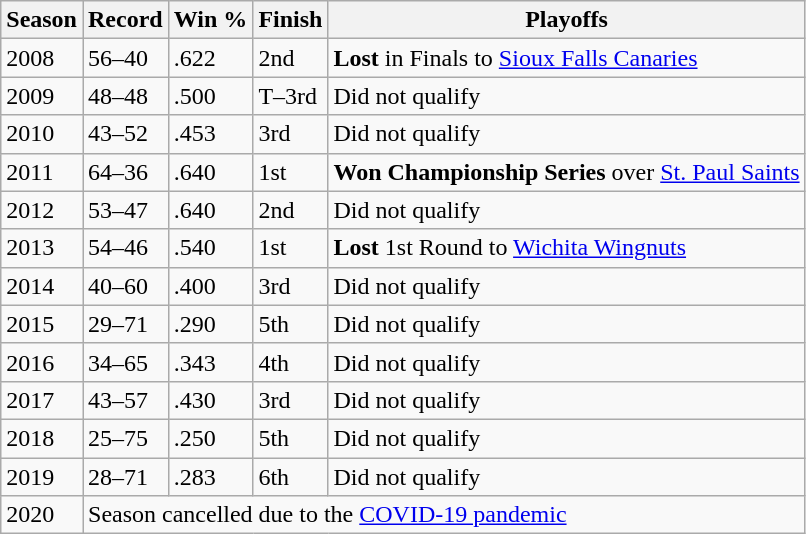<table class="wikitable">
<tr>
<th>Season</th>
<th>Record</th>
<th>Win %</th>
<th>Finish</th>
<th>Playoffs</th>
</tr>
<tr>
<td>2008</td>
<td>56–40</td>
<td>.622</td>
<td>2nd</td>
<td><strong>Lost</strong> in Finals to <a href='#'>Sioux Falls Canaries</a></td>
</tr>
<tr>
<td>2009</td>
<td>48–48</td>
<td>.500</td>
<td>T–3rd</td>
<td>Did not qualify</td>
</tr>
<tr>
<td>2010</td>
<td>43–52</td>
<td>.453</td>
<td>3rd</td>
<td>Did not qualify</td>
</tr>
<tr>
<td>2011</td>
<td>64–36</td>
<td>.640</td>
<td>1st</td>
<td><strong>Won Championship Series</strong> over <a href='#'>St. Paul Saints</a></td>
</tr>
<tr>
<td>2012</td>
<td>53–47</td>
<td>.640</td>
<td>2nd</td>
<td>Did not qualify</td>
</tr>
<tr>
<td>2013</td>
<td>54–46</td>
<td>.540</td>
<td>1st</td>
<td><strong>Lost</strong> 1st Round to <a href='#'>Wichita Wingnuts</a></td>
</tr>
<tr>
<td>2014</td>
<td>40–60</td>
<td>.400</td>
<td>3rd</td>
<td>Did not qualify</td>
</tr>
<tr>
<td>2015</td>
<td>29–71</td>
<td>.290</td>
<td>5th</td>
<td>Did not qualify</td>
</tr>
<tr>
<td>2016</td>
<td>34–65</td>
<td>.343</td>
<td>4th</td>
<td>Did not qualify</td>
</tr>
<tr>
<td>2017</td>
<td>43–57</td>
<td>.430</td>
<td>3rd</td>
<td>Did not qualify</td>
</tr>
<tr>
<td>2018</td>
<td>25–75</td>
<td>.250</td>
<td>5th</td>
<td>Did not qualify</td>
</tr>
<tr>
<td>2019</td>
<td>28–71</td>
<td>.283</td>
<td>6th</td>
<td>Did not qualify</td>
</tr>
<tr>
<td>2020</td>
<td colspan="4">Season cancelled due to the <a href='#'>COVID-19 pandemic</a></td>
</tr>
</table>
